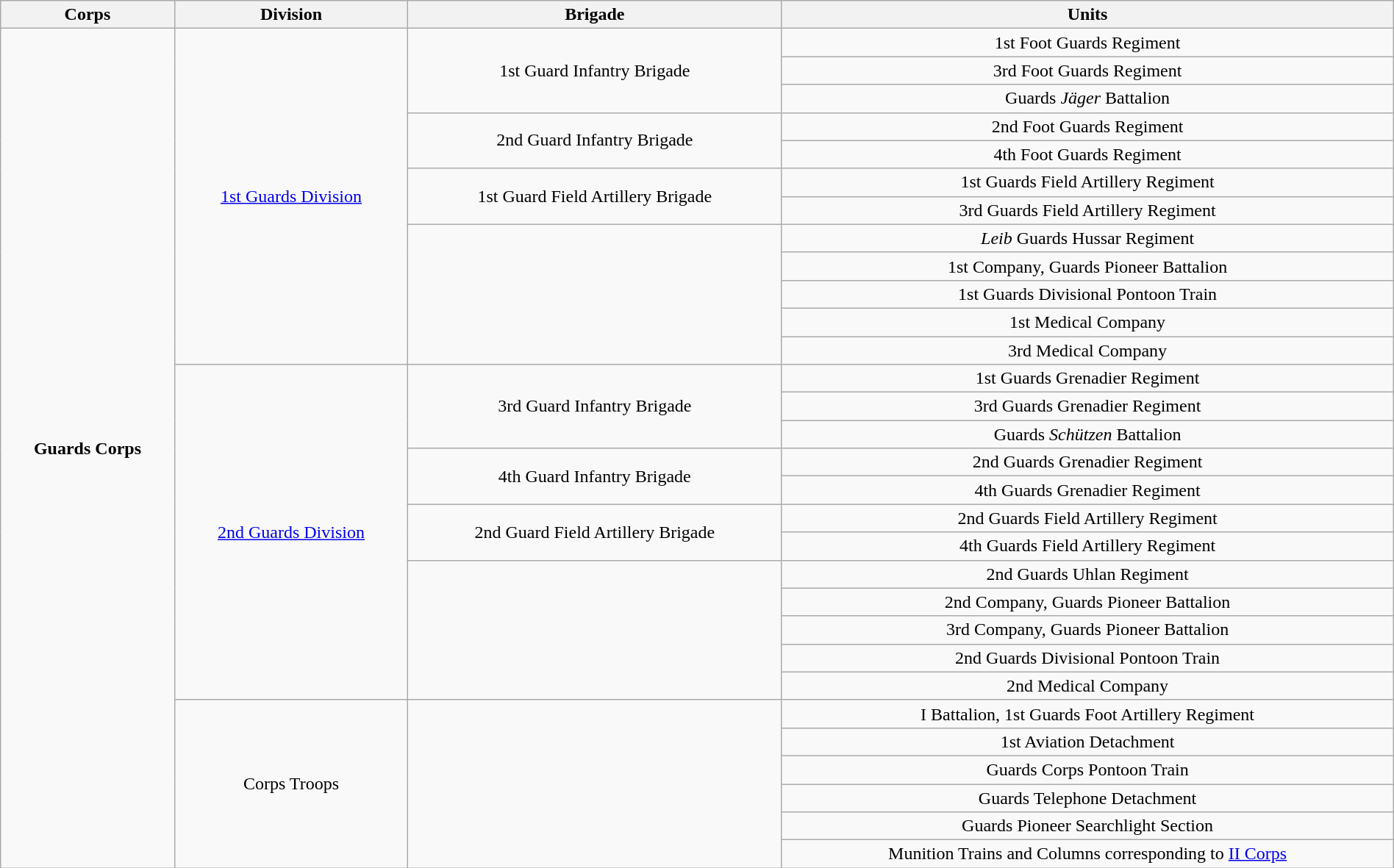<table class="wikitable collapsible collapsed" style="text-align:center; width:100%;">
<tr>
<th>Corps</th>
<th>Division</th>
<th>Brigade</th>
<th>Units</th>
</tr>
<tr>
<td ROWSPAN=30><strong>Guards Corps</strong></td>
<td ROWSPAN=12><a href='#'>1st Guards Division</a></td>
<td ROWSPAN=3>1st Guard Infantry Brigade</td>
<td>1st Foot Guards Regiment</td>
</tr>
<tr>
<td>3rd Foot Guards Regiment</td>
</tr>
<tr>
<td>Guards <em>Jäger</em> Battalion</td>
</tr>
<tr>
<td ROWSPAN=2>2nd Guard Infantry Brigade</td>
<td>2nd Foot Guards Regiment</td>
</tr>
<tr>
<td>4th Foot Guards Regiment</td>
</tr>
<tr>
<td ROWSPAN=2>1st Guard Field Artillery Brigade</td>
<td>1st Guards Field Artillery Regiment</td>
</tr>
<tr>
<td>3rd Guards Field Artillery Regiment</td>
</tr>
<tr>
<td ROWSPAN=5></td>
<td><em>Leib</em> Guards Hussar Regiment</td>
</tr>
<tr>
<td>1st Company, Guards Pioneer Battalion</td>
</tr>
<tr>
<td>1st Guards Divisional Pontoon Train</td>
</tr>
<tr>
<td>1st Medical Company</td>
</tr>
<tr>
<td>3rd Medical Company</td>
</tr>
<tr>
<td ROWSPAN=12><a href='#'>2nd Guards Division</a></td>
<td ROWSPAN=3>3rd Guard Infantry Brigade</td>
<td>1st Guards Grenadier Regiment</td>
</tr>
<tr>
<td>3rd Guards Grenadier Regiment</td>
</tr>
<tr>
<td>Guards <em>Schützen</em> Battalion</td>
</tr>
<tr>
<td ROWSPAN=2>4th Guard Infantry Brigade</td>
<td>2nd Guards Grenadier Regiment</td>
</tr>
<tr>
<td>4th Guards Grenadier Regiment</td>
</tr>
<tr>
<td ROWSPAN=2>2nd Guard Field Artillery Brigade</td>
<td>2nd Guards Field Artillery Regiment</td>
</tr>
<tr>
<td>4th Guards Field Artillery Regiment</td>
</tr>
<tr>
<td ROWSPAN=5></td>
<td>2nd Guards Uhlan Regiment</td>
</tr>
<tr>
<td>2nd Company, Guards Pioneer Battalion</td>
</tr>
<tr>
<td>3rd Company, Guards Pioneer Battalion</td>
</tr>
<tr>
<td>2nd Guards Divisional Pontoon Train</td>
</tr>
<tr>
<td>2nd Medical Company</td>
</tr>
<tr>
<td ROWSPAN=6>Corps Troops</td>
<td ROWSPAN=6></td>
<td>I Battalion, 1st Guards Foot Artillery Regiment</td>
</tr>
<tr>
<td>1st Aviation Detachment</td>
</tr>
<tr>
<td>Guards Corps Pontoon Train</td>
</tr>
<tr>
<td>Guards Telephone Detachment</td>
</tr>
<tr>
<td>Guards Pioneer Searchlight Section</td>
</tr>
<tr>
<td>Munition Trains and Columns corresponding to <a href='#'>II Corps</a></td>
</tr>
</table>
